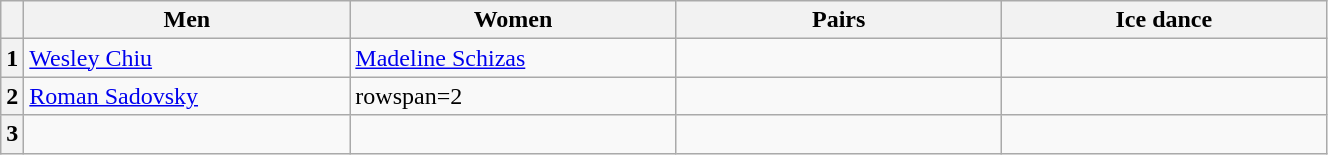<table class="wikitable unsortable" style="text-align:left; width:70%">
<tr>
<th scope="col"></th>
<th scope="col" style="width:25%">Men</th>
<th scope="col" style="width:25%">Women</th>
<th scope="col" style="width:25%">Pairs</th>
<th scope="col" style="width:25%">Ice dance</th>
</tr>
<tr>
<th scope="row">1</th>
<td><a href='#'>Wesley Chiu</a></td>
<td><a href='#'>Madeline Schizas</a></td>
<td></td>
<td></td>
</tr>
<tr>
<th scope="row">2</th>
<td><a href='#'>Roman Sadovsky</a></td>
<td>rowspan=2 </td>
<td></td>
<td></td>
</tr>
<tr>
<th scope="row">3</th>
<td></td>
<td></td>
<td></td>
</tr>
</table>
